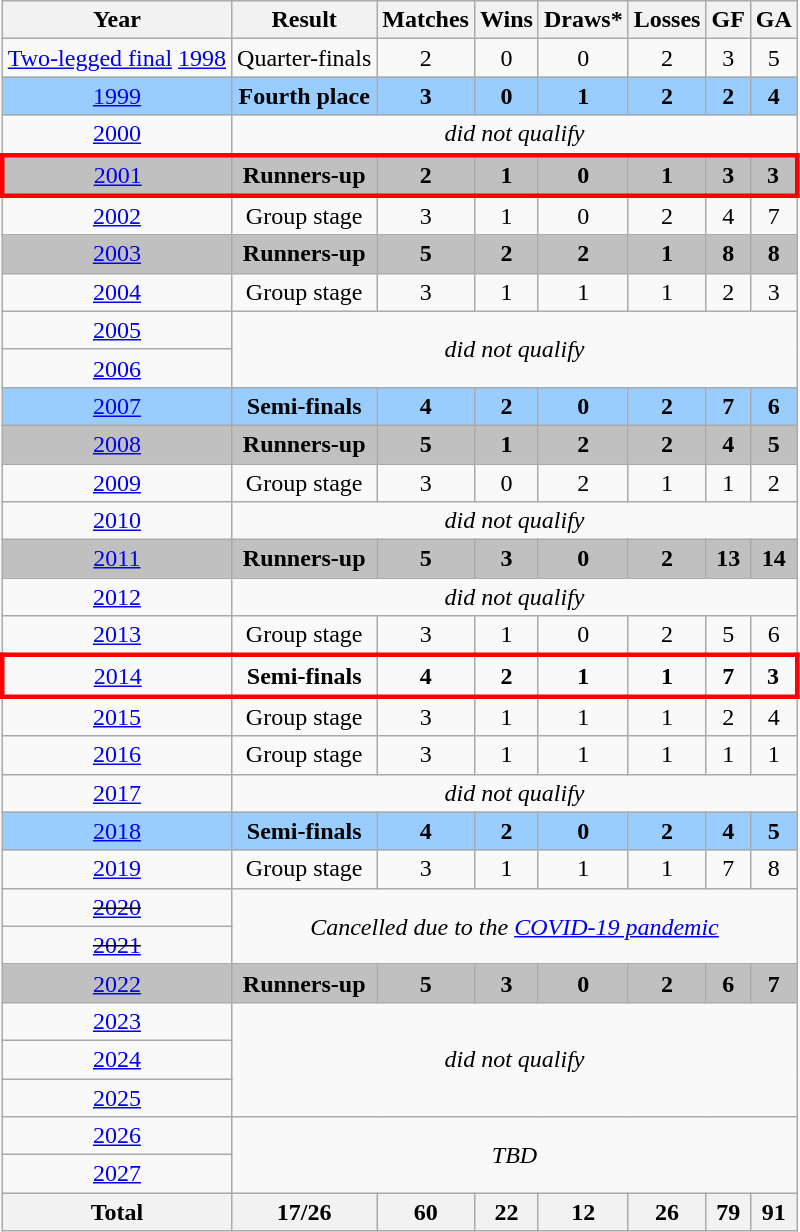<table class="wikitable" style="text-align: center;">
<tr>
<th>Year</th>
<th>Result</th>
<th>Matches</th>
<th>Wins</th>
<th>Draws*</th>
<th>Losses</th>
<th>GF</th>
<th>GA</th>
</tr>
<tr>
<td><a href='#'>Two-legged final</a> <a href='#'>1998</a></td>
<td>Quarter-finals</td>
<td>2</td>
<td>0</td>
<td>0</td>
<td>2</td>
<td>3</td>
<td>5</td>
</tr>
<tr style="background:#9acdff">
<td> <a href='#'>1999</a></td>
<td><strong>Fourth place</strong></td>
<td><strong>3</strong></td>
<td><strong>0</strong></td>
<td><strong>1</strong></td>
<td><strong>2</strong></td>
<td><strong>2</strong></td>
<td><strong>4</strong></td>
</tr>
<tr>
<td> <a href='#'>2000</a></td>
<td colspan="7"><em>did not qualify</em></td>
</tr>
<tr style="border: 3px solid red"- bgcolor=silver>
<td> <a href='#'>2001</a></td>
<td><strong>Runners-up</strong></td>
<td><strong>2</strong></td>
<td><strong>1</strong></td>
<td><strong>0</strong></td>
<td><strong>1</strong></td>
<td><strong>3</strong></td>
<td><strong>3</strong></td>
</tr>
<tr>
<td> <a href='#'>2002</a></td>
<td>Group stage</td>
<td>3</td>
<td>1</td>
<td>0</td>
<td>2</td>
<td>4</td>
<td>7</td>
</tr>
<tr - bgcolor=silver>
<td> <a href='#'>2003</a></td>
<td><strong>Runners-up</strong></td>
<td><strong>5</strong></td>
<td><strong>2</strong></td>
<td><strong>2</strong></td>
<td><strong>1</strong></td>
<td><strong>8</strong></td>
<td><strong>8</strong></td>
</tr>
<tr>
<td> <a href='#'>2004</a></td>
<td>Group stage</td>
<td>3</td>
<td>1</td>
<td>1</td>
<td>1</td>
<td>2</td>
<td>3</td>
</tr>
<tr>
<td> <a href='#'>2005</a></td>
<td rowspan=2 colspan=7><em>did not qualify</em></td>
</tr>
<tr>
<td> <a href='#'>2006</a></td>
</tr>
<tr style="background:#9acdff">
<td> <a href='#'>2007</a></td>
<td><strong>Semi-finals</strong></td>
<td><strong>4</strong></td>
<td><strong>2</strong></td>
<td><strong>0</strong></td>
<td><strong>2</strong></td>
<td><strong>7</strong></td>
<td><strong>6</strong></td>
</tr>
<tr - bgcolor=silver>
<td> <a href='#'>2008</a></td>
<td><strong>Runners-up</strong></td>
<td><strong>5</strong></td>
<td><strong>1</strong></td>
<td><strong>2</strong></td>
<td><strong>2</strong></td>
<td><strong>4</strong></td>
<td><strong>5</strong></td>
</tr>
<tr>
<td> <a href='#'>2009</a></td>
<td>Group stage</td>
<td>3</td>
<td>0</td>
<td>2</td>
<td>1</td>
<td>1</td>
<td>2</td>
</tr>
<tr>
<td> <a href='#'>2010</a></td>
<td colspan=7><em>did not qualify </em></td>
</tr>
<tr - bgcolor=silver>
<td> <a href='#'>2011</a></td>
<td><strong>Runners-up</strong></td>
<td><strong>5</strong></td>
<td><strong>3</strong></td>
<td><strong>0</strong></td>
<td><strong>2</strong></td>
<td><strong>13</strong></td>
<td><strong>14</strong></td>
</tr>
<tr>
<td> <a href='#'>2012</a></td>
<td colspan=7><em>did not qualify </em></td>
</tr>
<tr>
<td> <a href='#'>2013</a></td>
<td>Group stage</td>
<td>3</td>
<td>1</td>
<td>0</td>
<td>2</td>
<td>5</td>
<td>6</td>
</tr>
<tr style="border: 3px solid red"- style="background:#9acdff">
<td> <a href='#'>2014</a></td>
<td><strong>Semi-finals</strong></td>
<td><strong>4</strong></td>
<td><strong>2</strong></td>
<td><strong>1</strong></td>
<td><strong>1</strong></td>
<td><strong>7</strong></td>
<td><strong>3</strong></td>
</tr>
<tr>
<td> <a href='#'>2015</a></td>
<td>Group stage</td>
<td>3</td>
<td>1</td>
<td>1</td>
<td>1</td>
<td>2</td>
<td>4</td>
</tr>
<tr>
<td> <a href='#'>2016</a></td>
<td>Group stage</td>
<td>3</td>
<td>1</td>
<td>1</td>
<td>1</td>
<td>1</td>
<td>1</td>
</tr>
<tr>
<td> <a href='#'>2017</a></td>
<td colspan=7><em>did not qualify </em></td>
</tr>
<tr style="background:#9acdff">
<td> <a href='#'>2018</a></td>
<td><strong>Semi-finals</strong></td>
<td><strong>4</strong></td>
<td><strong>2</strong></td>
<td><strong>0</strong></td>
<td><strong>2</strong></td>
<td><strong>4</strong></td>
<td><strong>5</strong></td>
</tr>
<tr>
<td> <a href='#'>2019</a></td>
<td>Group stage</td>
<td>3</td>
<td>1</td>
<td>1</td>
<td>1</td>
<td>7</td>
<td>8</td>
</tr>
<tr>
<td> <s><a href='#'>2020</a></s></td>
<td rowspan=2 colspan=8><em>Cancelled due to the <a href='#'>COVID-19 pandemic</a></em></td>
</tr>
<tr>
<td> <s><a href='#'>2021</a></s></td>
</tr>
<tr bgcolor=silver>
<td> <a href='#'>2022</a></td>
<td><strong>Runners-up</strong></td>
<td><strong>5</strong></td>
<td><strong>3</strong></td>
<td><strong>0</strong></td>
<td><strong>2</strong></td>
<td><strong>6</strong></td>
<td><strong>7</strong></td>
</tr>
<tr>
<td> <a href='#'>2023</a></td>
<td rowspan=3 colspan=7><em>did not qualify</em></td>
</tr>
<tr>
<td> <a href='#'>2024</a></td>
</tr>
<tr>
<td> <a href='#'>2025</a></td>
</tr>
<tr>
<td> <a href='#'>2026</a></td>
<td rowspan=2 colspan=7><em>TBD</em></td>
</tr>
<tr>
<td> <a href='#'>2027</a></td>
</tr>
<tr>
<th><strong>Total</strong></th>
<th>17/26</th>
<th>60</th>
<th>22</th>
<th>12</th>
<th>26</th>
<th>79</th>
<th>91</th>
</tr>
</table>
